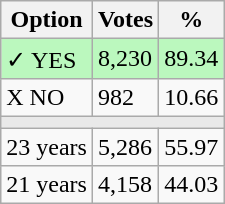<table class="wikitable">
<tr>
<th>Option</th>
<th>Votes</th>
<th>%</th>
</tr>
<tr>
<td style=background:#bbf8be>✓ YES</td>
<td style=background:#bbf8be>8,230</td>
<td style=background:#bbf8be>89.34</td>
</tr>
<tr>
<td>X NO</td>
<td>982</td>
<td>10.66</td>
</tr>
<tr>
<td colspan="3" bgcolor="#E9E9E9"></td>
</tr>
<tr>
<td>23 years</td>
<td>5,286</td>
<td>55.97</td>
</tr>
<tr>
<td>21 years</td>
<td>4,158</td>
<td>44.03</td>
</tr>
</table>
